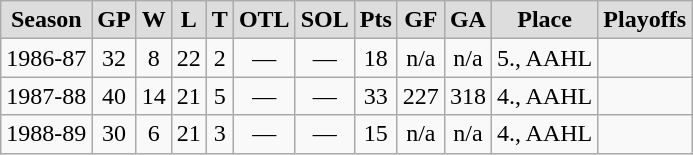<table class="wikitable">
<tr style="font-weight:bold; background-color:#dddddd;" align="center" |>
<td>Season</td>
<td>GP</td>
<td>W</td>
<td>L</td>
<td>T</td>
<td>OTL</td>
<td>SOL</td>
<td>Pts</td>
<td>GF</td>
<td>GA</td>
<td>Place</td>
<td>Playoffs</td>
</tr>
<tr align="center">
<td>1986-87</td>
<td>32</td>
<td>8</td>
<td>22</td>
<td>2</td>
<td>—</td>
<td>—</td>
<td>18</td>
<td>n/a</td>
<td>n/a</td>
<td align="left">5., AAHL</td>
<td></td>
</tr>
<tr align="center">
<td>1987-88</td>
<td>40</td>
<td>14</td>
<td>21</td>
<td>5</td>
<td>—</td>
<td>—</td>
<td>33</td>
<td>227</td>
<td>318</td>
<td align="left">4., AAHL</td>
<td></td>
</tr>
<tr align="center">
<td>1988-89</td>
<td>30</td>
<td>6</td>
<td>21</td>
<td>3</td>
<td>—</td>
<td>—</td>
<td>15</td>
<td>n/a</td>
<td>n/a</td>
<td align="left">4., AAHL</td>
<td></td>
</tr>
</table>
